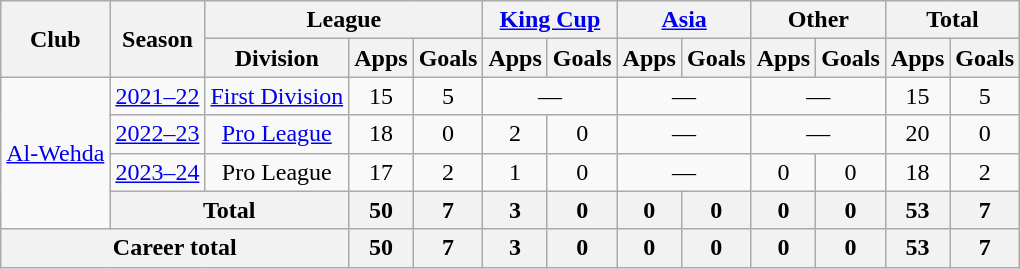<table class=wikitable style=text-align:center>
<tr>
<th rowspan="2">Club</th>
<th rowspan="2">Season</th>
<th colspan="3">League</th>
<th colspan="2"><a href='#'>King Cup</a></th>
<th colspan="2"><a href='#'>Asia</a></th>
<th colspan="2">Other</th>
<th colspan="2">Total</th>
</tr>
<tr>
<th>Division</th>
<th>Apps</th>
<th>Goals</th>
<th>Apps</th>
<th>Goals</th>
<th>Apps</th>
<th>Goals</th>
<th>Apps</th>
<th>Goals</th>
<th>Apps</th>
<th>Goals</th>
</tr>
<tr>
<td rowspan="4"><a href='#'>Al-Wehda</a></td>
<td><a href='#'>2021–22</a></td>
<td><a href='#'>First Division</a></td>
<td>15</td>
<td>5</td>
<td colspan="2">—</td>
<td colspan="2">—</td>
<td colspan="2">—</td>
<td>15</td>
<td>5</td>
</tr>
<tr>
<td><a href='#'>2022–23</a></td>
<td><a href='#'>Pro League</a></td>
<td>18</td>
<td>0</td>
<td>2</td>
<td>0</td>
<td colspan="2">—</td>
<td colspan="2">—</td>
<td>20</td>
<td>0</td>
</tr>
<tr>
<td><a href='#'>2023–24</a></td>
<td>Pro League</td>
<td>17</td>
<td>2</td>
<td>1</td>
<td>0</td>
<td colspan="2">—</td>
<td>0</td>
<td>0</td>
<td>18</td>
<td>2</td>
</tr>
<tr>
<th colspan="2">Total</th>
<th>50</th>
<th>7</th>
<th>3</th>
<th>0</th>
<th>0</th>
<th>0</th>
<th>0</th>
<th>0</th>
<th>53</th>
<th>7</th>
</tr>
<tr>
<th colspan="3">Career total</th>
<th>50</th>
<th>7</th>
<th>3</th>
<th>0</th>
<th>0</th>
<th>0</th>
<th>0</th>
<th>0</th>
<th>53</th>
<th>7</th>
</tr>
</table>
